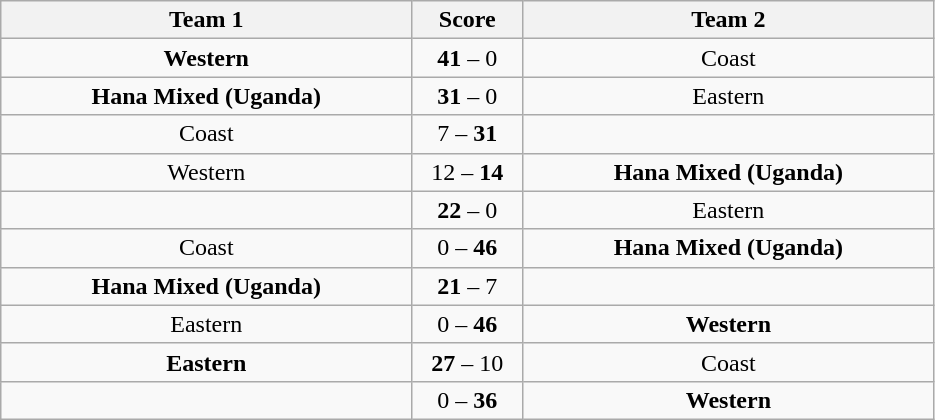<table class="wikitable" style="text-align: center;">
<tr>
<th style="width:200pt;">Team 1</th>
<th style="width:50pt;">Score</th>
<th style="width:200pt;">Team 2</th>
</tr>
<tr>
<td><strong>Western</strong></td>
<td><strong>41</strong> – 0</td>
<td>Coast</td>
</tr>
<tr>
<td><strong>Hana Mixed (Uganda)</strong></td>
<td><strong>31</strong> – 0</td>
<td>Eastern</td>
</tr>
<tr>
<td>Coast</td>
<td>7 – <strong>31</strong></td>
<td><strong></strong></td>
</tr>
<tr>
<td>Western</td>
<td>12 – <strong>14</strong></td>
<td><strong>Hana Mixed (Uganda)</strong></td>
</tr>
<tr>
<td><strong></strong></td>
<td><strong>22</strong> – 0</td>
<td>Eastern</td>
</tr>
<tr>
<td>Coast</td>
<td>0 – <strong>46</strong></td>
<td><strong>Hana Mixed (Uganda)</strong></td>
</tr>
<tr>
<td><strong>Hana Mixed (Uganda)</strong></td>
<td><strong>21</strong> – 7</td>
<td></td>
</tr>
<tr>
<td>Eastern</td>
<td>0 – <strong>46</strong></td>
<td><strong>Western</strong></td>
</tr>
<tr>
<td><strong>Eastern</strong></td>
<td><strong>27</strong> – 10</td>
<td>Coast</td>
</tr>
<tr>
<td></td>
<td>0 – <strong>36</strong></td>
<td><strong>Western</strong></td>
</tr>
</table>
